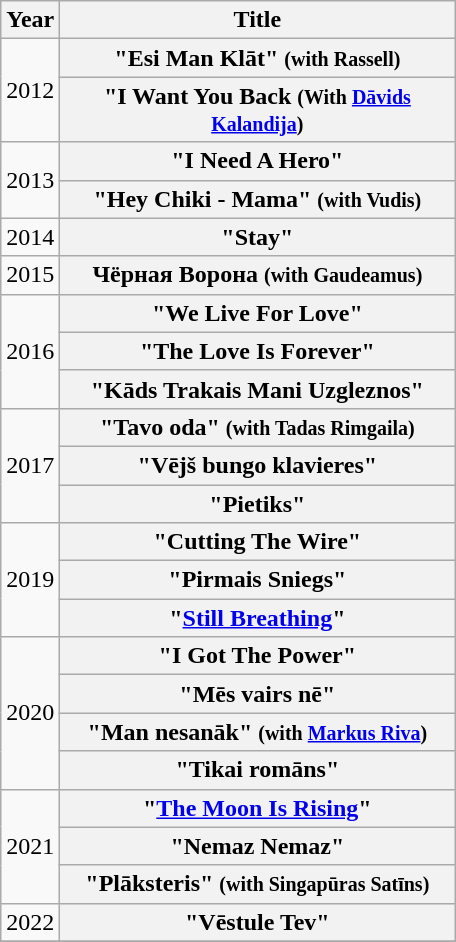<table class="wikitable plainrowheaders" style="text-align:center;">
<tr>
<th scope="col" style="width:1em;">Year</th>
<th scope="col" style="width:16em;">Title</th>
</tr>
<tr>
<td rowspan="2">2012</td>
<th scope="row">"Esi Man Klāt" <small>(with Rassell)</small></th>
</tr>
<tr>
<th scope="row">"I Want You Back <small>(With <a href='#'>Dāvids Kalandija</a>)</small></th>
</tr>
<tr>
<td rowspan="2">2013</td>
<th scope="row">"I Need A Hero"</th>
</tr>
<tr>
<th scope="row">"Hey Chiki - Mama" <small>(with Vudis)</small></th>
</tr>
<tr>
<td>2014</td>
<th scope="row">"Stay"</th>
</tr>
<tr>
<td>2015</td>
<th scope="row">Чёрная Bорона <small>(with Gaudeamus)</small></th>
</tr>
<tr>
<td rowspan="3">2016</td>
<th scope="row">"We Live For Love"</th>
</tr>
<tr>
<th scope="row">"The Love Is Forever"</th>
</tr>
<tr>
<th scope="row">"Kāds Trakais Mani Uzgleznos"</th>
</tr>
<tr>
<td rowspan="3">2017</td>
<th scope="row">"Tavo oda" <small>(with Tadas Rimgaila)</small></th>
</tr>
<tr>
<th scope="row">"Vējš bungo klavieres"</th>
</tr>
<tr>
<th scope="row">"Pietiks"</th>
</tr>
<tr>
<td rowspan="3">2019</td>
<th scope="row">"Cutting The Wire"</th>
</tr>
<tr>
<th scope="row">"Pirmais Sniegs"</th>
</tr>
<tr>
<th scope="row">"<a href='#'>Still Breathing</a>"</th>
</tr>
<tr>
<td rowspan="4">2020</td>
<th scope="row">"I Got The Power"</th>
</tr>
<tr>
<th scope="row">"Mēs vairs nē"</th>
</tr>
<tr>
<th scope="row">"Man nesanāk" <small>(with <a href='#'>Markus Riva</a>)</small></th>
</tr>
<tr>
<th scope="row">"Tikai romāns"</th>
</tr>
<tr>
<td rowspan="3">2021</td>
<th scope="row">"<a href='#'>The Moon Is Rising</a>"</th>
</tr>
<tr>
<th scope="row">"Nemaz Nemaz"</th>
</tr>
<tr>
<th scope="row">"Plāksteris" <small>(with Singapūras Satīns)</small></th>
</tr>
<tr>
<td>2022</td>
<th scope="row">"Vēstule Tev"</th>
</tr>
<tr>
</tr>
</table>
